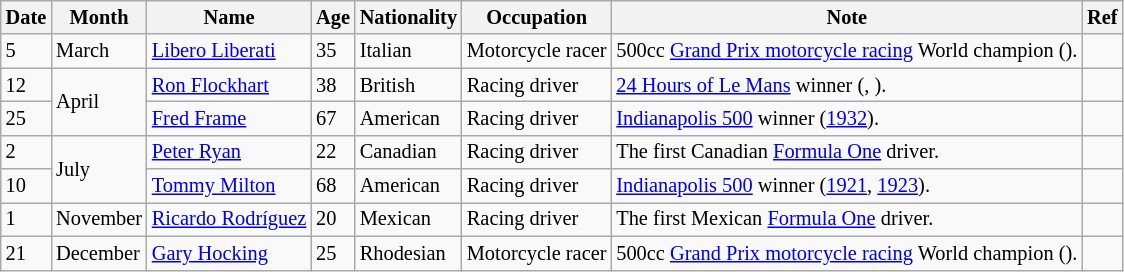<table class="wikitable" style="font-size:85%;">
<tr>
<th>Date</th>
<th>Month</th>
<th>Name</th>
<th>Age</th>
<th>Nationality</th>
<th>Occupation</th>
<th>Note</th>
<th>Ref</th>
</tr>
<tr>
<td>5</td>
<td>March</td>
<td><a href='#'>Libero Liberati</a></td>
<td>35</td>
<td>Italian</td>
<td>Motorcycle racer</td>
<td>500cc <a href='#'>Grand Prix motorcycle racing</a> World champion ().</td>
<td></td>
</tr>
<tr>
<td>12</td>
<td rowspan=2>April</td>
<td><a href='#'>Ron Flockhart</a></td>
<td>38</td>
<td>British</td>
<td>Racing driver</td>
<td><a href='#'>24 Hours of Le Mans</a> winner (, ).</td>
<td></td>
</tr>
<tr>
<td>25</td>
<td><a href='#'>Fred Frame</a></td>
<td>67</td>
<td>American</td>
<td>Racing driver</td>
<td><a href='#'>Indianapolis 500</a> winner (<a href='#'>1932</a>).</td>
<td></td>
</tr>
<tr>
<td>2</td>
<td rowspan=2>July</td>
<td><a href='#'>Peter Ryan</a></td>
<td>22</td>
<td>Canadian</td>
<td>Racing driver</td>
<td>The first Canadian <a href='#'>Formula One</a> driver.</td>
<td></td>
</tr>
<tr>
<td>10</td>
<td><a href='#'>Tommy Milton</a></td>
<td>68</td>
<td>American</td>
<td>Racing driver</td>
<td><a href='#'>Indianapolis 500</a> winner (<a href='#'>1921</a>, <a href='#'>1923</a>).</td>
<td></td>
</tr>
<tr>
<td>1</td>
<td>November</td>
<td><a href='#'>Ricardo Rodríguez</a></td>
<td>20</td>
<td>Mexican</td>
<td>Racing driver</td>
<td>The first Mexican <a href='#'>Formula One</a> driver.</td>
<td></td>
</tr>
<tr>
<td>21</td>
<td>December</td>
<td><a href='#'>Gary Hocking</a></td>
<td>25</td>
<td>Rhodesian</td>
<td>Motorcycle racer</td>
<td>500cc <a href='#'>Grand Prix motorcycle racing</a> World champion ().</td>
<td></td>
</tr>
</table>
